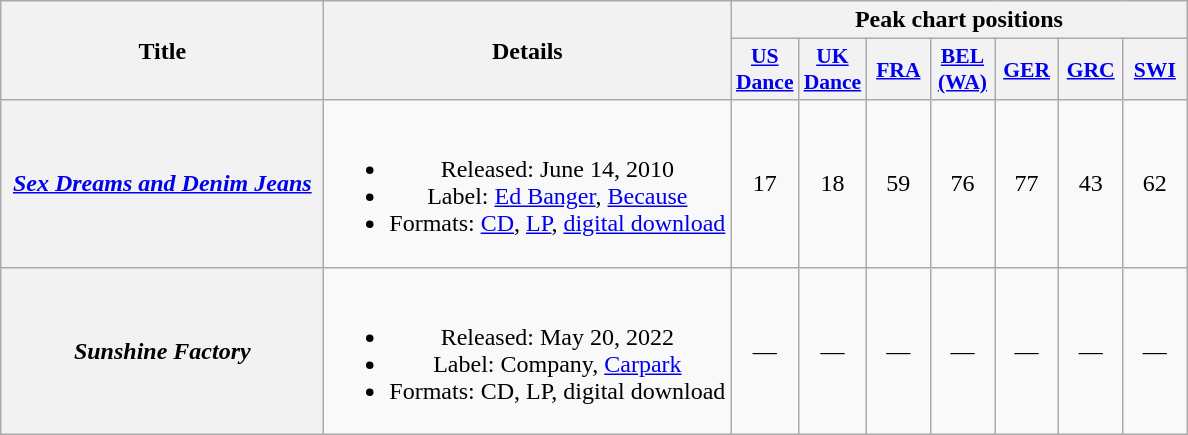<table class="wikitable plainrowheaders" style="text-align:center;">
<tr>
<th scope="col" rowspan="2" style="width:13em;">Title</th>
<th scope="col" rowspan="2">Details</th>
<th scope="col" colspan="7">Peak chart positions</th>
</tr>
<tr>
<th scope="col" style="width:2.5em;font-size:90%;"><a href='#'>US<br>Dance</a><br></th>
<th scope="col" style="width:2.5em;font-size:90%;"><a href='#'>UK<br>Dance</a><br></th>
<th scope="col" style="width:2.5em;font-size:90%;"><a href='#'>FRA</a><br></th>
<th scope="col" style="width:2.5em;font-size:90%;"><a href='#'>BEL<br>(WA)</a><br></th>
<th scope="col" style="width:2.5em;font-size:90%;"><a href='#'>GER</a><br></th>
<th scope="col" style="width:2.5em;font-size:90%;"><a href='#'>GRC</a><br></th>
<th scope="col" style="width:2.5em;font-size:90%;"><a href='#'>SWI</a><br></th>
</tr>
<tr>
<th scope="row"><em><a href='#'>Sex Dreams and Denim Jeans</a></em></th>
<td><br><ul><li>Released: June 14, 2010</li><li>Label: <a href='#'>Ed Banger</a>, <a href='#'>Because</a></li><li>Formats: <a href='#'>CD</a>, <a href='#'>LP</a>, <a href='#'>digital download</a></li></ul></td>
<td>17</td>
<td>18</td>
<td>59</td>
<td>76</td>
<td>77</td>
<td>43</td>
<td>62</td>
</tr>
<tr>
<th scope="row"><em>Sunshine Factory</em></th>
<td><br><ul><li>Released: May 20, 2022</li><li>Label: Company, <a href='#'>Carpark</a></li><li>Formats: CD, LP, digital download</li></ul></td>
<td>—</td>
<td>—</td>
<td>—</td>
<td>—</td>
<td>—</td>
<td>—</td>
<td>—</td>
</tr>
</table>
